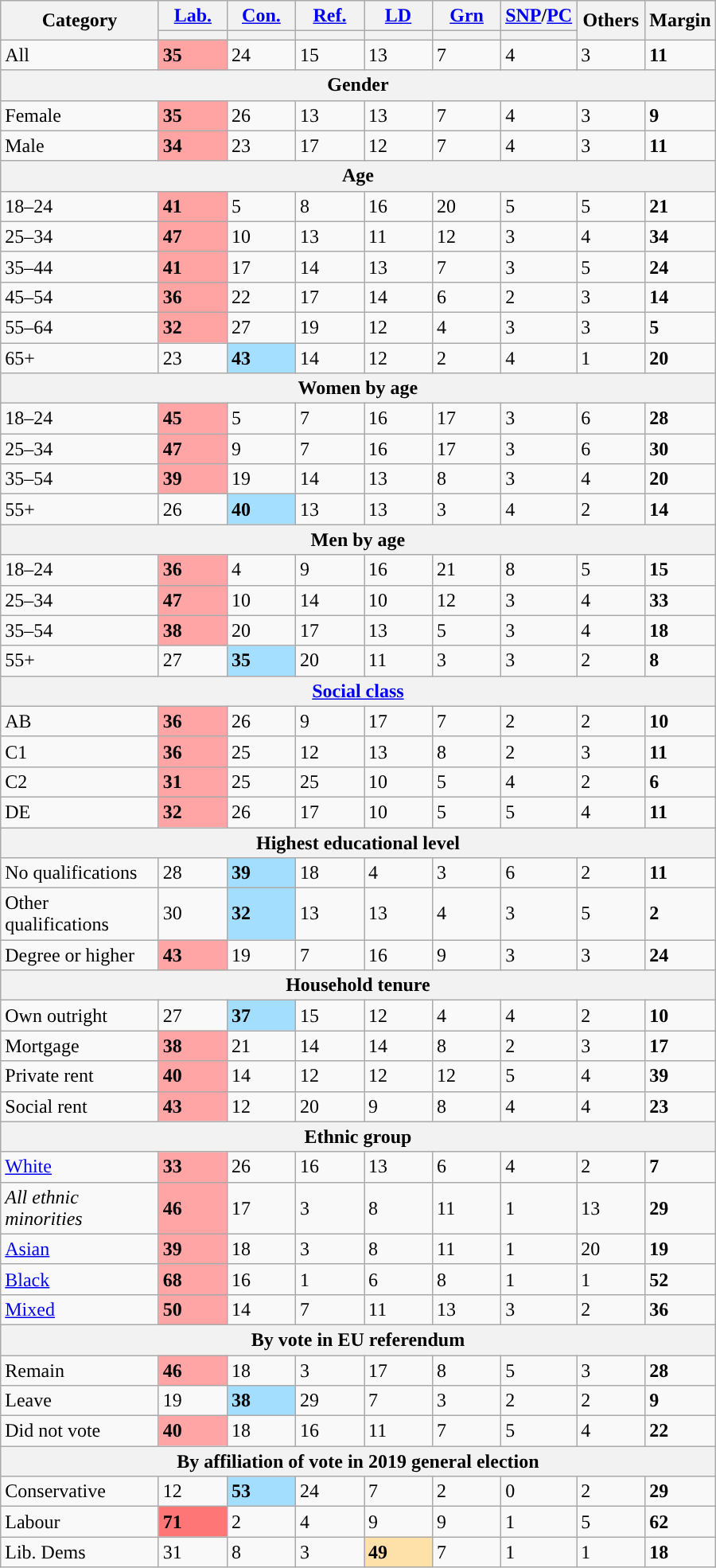<table class="wikitable defaultright col1left">
<tr>
<th scope="col" style="width:125px;" rowspan="2">Category</th>
<th scope="col" style="width:50px;"><a href='#'>Lab.</a></th>
<th scope="col" style="width:50px;"><a href='#'>Con.</a></th>
<th scope="col" style="width:50px;"><a href='#'>Ref.</a></th>
<th scope="col" style="width:50px;"><a href='#'>LD</a></th>
<th scope="col" style="width:50px;"><a href='#'>Grn</a></th>
<th scope="col" style="width:50px;"><a href='#'>SNP</a>/<a href='#'>PC</a></th>
<th scope="col" style="width:50px;" rowspan="2">Others</th>
<th scope="col"                     rowspan="2">Margin</th>
</tr>
<tr>
<th scope="col" style="color:inherit; background-color:"></th>
<th scope="col" style="color:inherit; background-color:"></th>
<th scope="col" style="color:inherit; background-color:"></th>
<th scope="col" style="color:inherit; background-color:"></th>
<th scope="col" style="color:inherit; background-color:"></th>
<th scope="col" style="color:inherit; background-color:"></th>
</tr>
<tr>
<td>All</td>
<td style="background:#FFA3A3;"><strong>35</strong></td>
<td>24</td>
<td>15</td>
<td>13</td>
<td>7</td>
<td>4</td>
<td>3</td>
<td style="background:"><strong>11</strong></td>
</tr>
<tr>
<th colspan="9">Gender</th>
</tr>
<tr>
<td>Female</td>
<td style="background:#FFA3A3;"><strong>35</strong></td>
<td>26</td>
<td>13</td>
<td>13</td>
<td>7</td>
<td>4</td>
<td>3</td>
<td style="background:"><strong>9</strong></td>
</tr>
<tr>
<td>Male</td>
<td style="background:#FFA3A3;"><strong>34</strong></td>
<td>23</td>
<td>17</td>
<td>12</td>
<td>7</td>
<td>4</td>
<td>3</td>
<td style="background:"><strong>11</strong></td>
</tr>
<tr>
<th colspan="9">Age</th>
</tr>
<tr>
<td>18–24</td>
<td style="background:#FFA3A3;"><strong>41</strong></td>
<td>5</td>
<td>8</td>
<td>16</td>
<td>20</td>
<td>5</td>
<td>5</td>
<td style="background:"><strong>21</strong></td>
</tr>
<tr>
<td>25–34</td>
<td style="background:#FFA3A3;"><strong>47</strong></td>
<td>10</td>
<td>13</td>
<td>11</td>
<td>12</td>
<td>3</td>
<td>4</td>
<td style="background:"><strong>34</strong></td>
</tr>
<tr>
<td>35–44</td>
<td style="background:#FFA3A3;"><strong>41</strong></td>
<td>17</td>
<td>14</td>
<td>13</td>
<td>7</td>
<td>3</td>
<td>5</td>
<td style="background:"><strong>24</strong></td>
</tr>
<tr>
<td>45–54</td>
<td style="background:#FFA3A3;"><strong>36</strong></td>
<td>22</td>
<td>17</td>
<td>14</td>
<td>6</td>
<td>2</td>
<td>3</td>
<td style="background:"><strong>14</strong></td>
</tr>
<tr>
<td>55–64</td>
<td style="background:#FFA3A3;"><strong>32</strong></td>
<td>27</td>
<td>19</td>
<td>12</td>
<td>4</td>
<td>3</td>
<td>3</td>
<td style="background:"><strong>5</strong></td>
</tr>
<tr>
<td>65+</td>
<td>23</td>
<td style="background:#A5DFFF;"><strong>43</strong></td>
<td>14</td>
<td>12</td>
<td>2</td>
<td>4</td>
<td>1</td>
<td style="background:"><strong>20</strong></td>
</tr>
<tr>
<th colspan="9">Women by age</th>
</tr>
<tr>
<td>18–24</td>
<td style="background:#FFA5A5;"><strong>45</strong></td>
<td>5</td>
<td>7</td>
<td>16</td>
<td>17</td>
<td>3</td>
<td>6</td>
<td style="background:"><strong>28</strong></td>
</tr>
<tr>
<td>25–34</td>
<td style="background:#FFA5A5;"><strong>47</strong></td>
<td>9</td>
<td>7</td>
<td>16</td>
<td>17</td>
<td>3</td>
<td>6</td>
<td style="background:"><strong>30</strong></td>
</tr>
<tr>
<td>35–54</td>
<td style="background:#FFA5A5;"><strong>39</strong></td>
<td>19</td>
<td>14</td>
<td>13</td>
<td>8</td>
<td>3</td>
<td>4</td>
<td style="background:"><strong>20</strong></td>
</tr>
<tr>
<td>55+</td>
<td>26</td>
<td style="background:#A5DFFF;"><strong>40</strong></td>
<td>13</td>
<td>13</td>
<td>3</td>
<td>4</td>
<td>2</td>
<td style="background:"><strong>14</strong></td>
</tr>
<tr>
<th colspan="9">Men by age</th>
</tr>
<tr>
<td>18–24</td>
<td style="background:#FFA5A5;"><strong>36</strong></td>
<td>4</td>
<td>9</td>
<td>16</td>
<td>21</td>
<td>8</td>
<td>5</td>
<td style="background:"><strong>15</strong></td>
</tr>
<tr>
<td>25–34</td>
<td style="background:#FFA5A5;"><strong>47</strong></td>
<td>10</td>
<td>14</td>
<td>10</td>
<td>12</td>
<td>3</td>
<td>4</td>
<td style="background:"><strong>33</strong></td>
</tr>
<tr>
<td>35–54</td>
<td style="background:#FFA5A5;"><strong>38</strong></td>
<td>20</td>
<td>17</td>
<td>13</td>
<td>5</td>
<td>3</td>
<td>4</td>
<td style="background:"><strong>18</strong></td>
</tr>
<tr>
<td>55+</td>
<td>27</td>
<td style="background:#A5DFFF;"><strong>35</strong></td>
<td>20</td>
<td>11</td>
<td>3</td>
<td>3</td>
<td>2</td>
<td style="background:"><strong>8</strong></td>
</tr>
<tr>
<th colspan="9"><a href='#'>Social class</a></th>
</tr>
<tr>
<td>AB</td>
<td style="background:#FFA5A5;"><strong>36</strong></td>
<td>26</td>
<td>9</td>
<td>17</td>
<td>7</td>
<td>2</td>
<td>2</td>
<td style="background:"><strong>10</strong></td>
</tr>
<tr>
<td>C1</td>
<td style="background:#FFA5A5;"><strong>36</strong></td>
<td>25</td>
<td>12</td>
<td>13</td>
<td>8</td>
<td>2</td>
<td>3</td>
<td style="background:"><strong>11</strong></td>
</tr>
<tr>
<td>C2</td>
<td style="background:#FFA5A5;"><strong>31</strong></td>
<td>25</td>
<td>25</td>
<td>10</td>
<td>5</td>
<td>4</td>
<td>2</td>
<td style="background:"><strong>6</strong></td>
</tr>
<tr>
<td>DE</td>
<td style="background:#FFA5A5;"><strong>32</strong></td>
<td>26</td>
<td>17</td>
<td>10</td>
<td>5</td>
<td>5</td>
<td>4</td>
<td style="background:"><strong>11</strong></td>
</tr>
<tr>
<th colspan="9">Highest educational level</th>
</tr>
<tr>
<td>No qualifications</td>
<td>28</td>
<td style="background:#A3DEFF;"><strong>39</strong></td>
<td>18</td>
<td>4</td>
<td>3</td>
<td>6</td>
<td>2</td>
<td style="background:"><strong>11</strong></td>
</tr>
<tr>
<td>Other qualifications</td>
<td>30</td>
<td style="background:#A3DEFF;"><strong>32</strong></td>
<td>13</td>
<td>13</td>
<td>4</td>
<td>3</td>
<td>5</td>
<td style="background:"><strong>2</strong></td>
</tr>
<tr>
<td>Degree or higher</td>
<td style="background:#FFA5A5;"><strong>43</strong></td>
<td>19</td>
<td>7</td>
<td>16</td>
<td>9</td>
<td>3</td>
<td>3</td>
<td style="background:"><strong>24</strong></td>
</tr>
<tr>
<th colspan="9">Household tenure</th>
</tr>
<tr>
<td>Own outright</td>
<td>27</td>
<td style="background:#A3DEFF;"><strong>37</strong></td>
<td>15</td>
<td>12</td>
<td>4</td>
<td>4</td>
<td>2</td>
<td style="background:"><strong>10</strong></td>
</tr>
<tr>
<td>Mortgage</td>
<td style="background:#FFA5A5;"><strong>38</strong></td>
<td>21</td>
<td>14</td>
<td>14</td>
<td>8</td>
<td>2</td>
<td>3</td>
<td style="background:"><strong>17</strong></td>
</tr>
<tr>
<td>Private rent</td>
<td style="background:#FFA5A5;"><strong>40</strong></td>
<td>14</td>
<td>12</td>
<td>12</td>
<td>12</td>
<td>5</td>
<td>4</td>
<td style="background:"><strong>39</strong></td>
</tr>
<tr>
<td>Social rent</td>
<td style="background:#FFA5A5;"><strong>43</strong></td>
<td>12</td>
<td>20</td>
<td>9</td>
<td>8</td>
<td>4</td>
<td>4</td>
<td style="background:"><strong>23</strong></td>
</tr>
<tr>
<th colspan="9">Ethnic group</th>
</tr>
<tr>
<td><a href='#'>White</a></td>
<td style="background:#FFA5A5;"><strong>33</strong></td>
<td>26</td>
<td>16</td>
<td>13</td>
<td>6</td>
<td>4</td>
<td>2</td>
<td style="background:"><strong>7</strong></td>
</tr>
<tr>
<td><em>All ethnic minorities</em></td>
<td style="background:#FFA5A5;"><strong>46</strong></td>
<td>17</td>
<td>3</td>
<td>8</td>
<td>11</td>
<td>1</td>
<td>13</td>
<td style="background:"><strong>29</strong></td>
</tr>
<tr>
<td><a href='#'>Asian</a></td>
<td style="background:#FFA5A5;"><strong>39</strong></td>
<td>18</td>
<td>3</td>
<td>8</td>
<td>11</td>
<td>1</td>
<td>20</td>
<td style="background:"><strong>19</strong></td>
</tr>
<tr>
<td><a href='#'>Black</a></td>
<td style="background:#FFA5A5;"><strong>68</strong></td>
<td>16</td>
<td>1</td>
<td>6</td>
<td>8</td>
<td>1</td>
<td>1</td>
<td style="background:"><strong>52</strong></td>
</tr>
<tr>
<td><a href='#'>Mixed</a></td>
<td style="background:#FFA5A5;"><strong>50</strong></td>
<td>14</td>
<td>7</td>
<td>11</td>
<td>13</td>
<td>3</td>
<td>2</td>
<td style="background:"><strong>36</strong></td>
</tr>
<tr>
<th colspan="9">By vote in EU referendum</th>
</tr>
<tr>
<td>Remain</td>
<td style="background:#FFA5A5;"><strong>46</strong></td>
<td>18</td>
<td>3</td>
<td>17</td>
<td>8</td>
<td>5</td>
<td>3</td>
<td style="background:"><strong>28</strong></td>
</tr>
<tr>
<td>Leave</td>
<td>19</td>
<td style="background:#A3DEFF;"><strong>38</strong></td>
<td>29</td>
<td>7</td>
<td>3</td>
<td>2</td>
<td>2</td>
<td style="background:"><strong>9</strong></td>
</tr>
<tr>
<td>Did not vote</td>
<td style="background:#FFA5A5;"><strong>40</strong></td>
<td>18</td>
<td>16</td>
<td>11</td>
<td>7</td>
<td>5</td>
<td>4</td>
<td style="background:"><strong>22</strong></td>
</tr>
<tr>
<th colspan="9">By affiliation of vote in 2019 general election</th>
</tr>
<tr>
<td>Conservative</td>
<td>12</td>
<td style="background:#A3DEFF;"><strong>53</strong></td>
<td>24</td>
<td>7</td>
<td>2</td>
<td>0</td>
<td>2</td>
<td style="background:"><strong>29</strong></td>
</tr>
<tr>
<td>Labour</td>
<td style="background:#FF7676;"><strong>71</strong></td>
<td>2</td>
<td>4</td>
<td>9</td>
<td>9</td>
<td>1</td>
<td>5</td>
<td style="background:"><strong>62</strong></td>
</tr>
<tr>
<td>Lib. Dems</td>
<td>31</td>
<td>8</td>
<td>3</td>
<td style="background:#FEE1A8;"><strong>49</strong></td>
<td>7</td>
<td>1</td>
<td>1</td>
<td style="background:"><strong>18</strong></td>
</tr>
</table>
